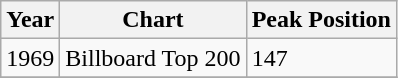<table class="wikitable">
<tr>
<th align="left">Year</th>
<th align="left">Chart</th>
<th align="left">Peak Position</th>
</tr>
<tr>
<td align="left">1969</td>
<td align="left">Billboard Top 200</td>
<td align="left">147</td>
</tr>
<tr>
</tr>
</table>
